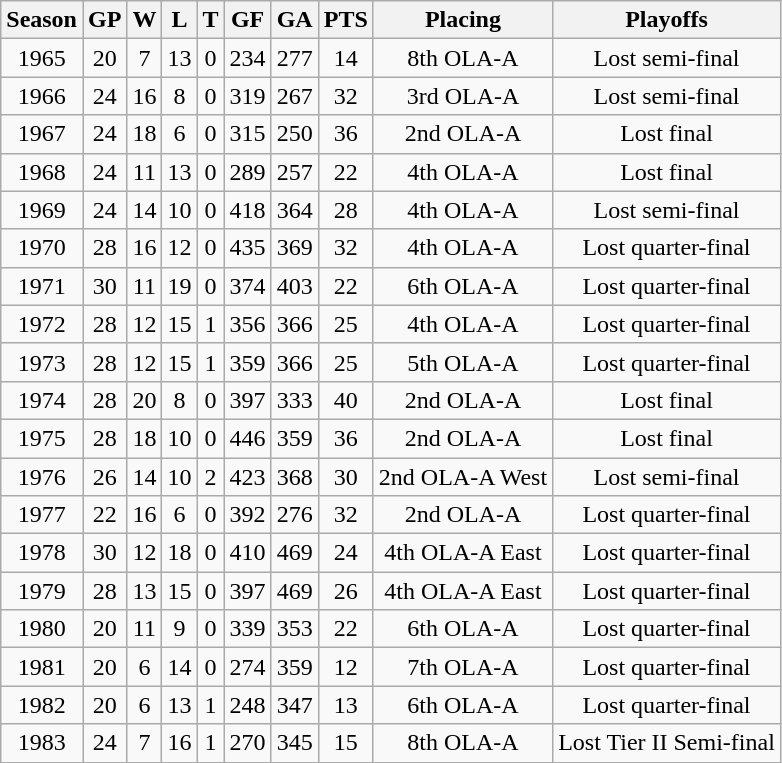<table class="wikitable" style="text-align:center">
<tr>
<th>Season</th>
<th>GP</th>
<th>W</th>
<th>L</th>
<th>T</th>
<th>GF</th>
<th>GA</th>
<th>PTS</th>
<th>Placing</th>
<th>Playoffs</th>
</tr>
<tr>
<td>1965</td>
<td>20</td>
<td>7</td>
<td>13</td>
<td>0</td>
<td>234</td>
<td>277</td>
<td>14</td>
<td>8th OLA-A</td>
<td>Lost semi-final</td>
</tr>
<tr>
<td>1966</td>
<td>24</td>
<td>16</td>
<td>8</td>
<td>0</td>
<td>319</td>
<td>267</td>
<td>32</td>
<td>3rd OLA-A</td>
<td>Lost semi-final</td>
</tr>
<tr>
<td>1967</td>
<td>24</td>
<td>18</td>
<td>6</td>
<td>0</td>
<td>315</td>
<td>250</td>
<td>36</td>
<td>2nd OLA-A</td>
<td>Lost final</td>
</tr>
<tr>
<td>1968</td>
<td>24</td>
<td>11</td>
<td>13</td>
<td>0</td>
<td>289</td>
<td>257</td>
<td>22</td>
<td>4th OLA-A</td>
<td>Lost final</td>
</tr>
<tr>
<td>1969</td>
<td>24</td>
<td>14</td>
<td>10</td>
<td>0</td>
<td>418</td>
<td>364</td>
<td>28</td>
<td>4th OLA-A</td>
<td>Lost semi-final</td>
</tr>
<tr>
<td>1970</td>
<td>28</td>
<td>16</td>
<td>12</td>
<td>0</td>
<td>435</td>
<td>369</td>
<td>32</td>
<td>4th OLA-A</td>
<td>Lost quarter-final</td>
</tr>
<tr>
<td>1971</td>
<td>30</td>
<td>11</td>
<td>19</td>
<td>0</td>
<td>374</td>
<td>403</td>
<td>22</td>
<td>6th OLA-A</td>
<td>Lost quarter-final</td>
</tr>
<tr>
<td>1972</td>
<td>28</td>
<td>12</td>
<td>15</td>
<td>1</td>
<td>356</td>
<td>366</td>
<td>25</td>
<td>4th OLA-A</td>
<td>Lost quarter-final</td>
</tr>
<tr>
<td>1973</td>
<td>28</td>
<td>12</td>
<td>15</td>
<td>1</td>
<td>359</td>
<td>366</td>
<td>25</td>
<td>5th OLA-A</td>
<td>Lost quarter-final</td>
</tr>
<tr>
<td>1974</td>
<td>28</td>
<td>20</td>
<td>8</td>
<td>0</td>
<td>397</td>
<td>333</td>
<td>40</td>
<td>2nd OLA-A</td>
<td>Lost final</td>
</tr>
<tr>
<td>1975</td>
<td>28</td>
<td>18</td>
<td>10</td>
<td>0</td>
<td>446</td>
<td>359</td>
<td>36</td>
<td>2nd OLA-A</td>
<td>Lost final</td>
</tr>
<tr>
<td>1976</td>
<td>26</td>
<td>14</td>
<td>10</td>
<td>2</td>
<td>423</td>
<td>368</td>
<td>30</td>
<td>2nd OLA-A West</td>
<td>Lost semi-final</td>
</tr>
<tr>
<td>1977</td>
<td>22</td>
<td>16</td>
<td>6</td>
<td>0</td>
<td>392</td>
<td>276</td>
<td>32</td>
<td>2nd OLA-A</td>
<td>Lost quarter-final</td>
</tr>
<tr>
<td>1978</td>
<td>30</td>
<td>12</td>
<td>18</td>
<td>0</td>
<td>410</td>
<td>469</td>
<td>24</td>
<td>4th OLA-A East</td>
<td>Lost quarter-final</td>
</tr>
<tr>
<td>1979</td>
<td>28</td>
<td>13</td>
<td>15</td>
<td>0</td>
<td>397</td>
<td>469</td>
<td>26</td>
<td>4th OLA-A East</td>
<td>Lost quarter-final</td>
</tr>
<tr>
<td>1980</td>
<td>20</td>
<td>11</td>
<td>9</td>
<td>0</td>
<td>339</td>
<td>353</td>
<td>22</td>
<td>6th OLA-A</td>
<td>Lost quarter-final</td>
</tr>
<tr>
<td>1981</td>
<td>20</td>
<td>6</td>
<td>14</td>
<td>0</td>
<td>274</td>
<td>359</td>
<td>12</td>
<td>7th OLA-A</td>
<td>Lost quarter-final</td>
</tr>
<tr>
<td>1982</td>
<td>20</td>
<td>6</td>
<td>13</td>
<td>1</td>
<td>248</td>
<td>347</td>
<td>13</td>
<td>6th OLA-A</td>
<td>Lost quarter-final</td>
</tr>
<tr>
<td>1983</td>
<td>24</td>
<td>7</td>
<td>16</td>
<td>1</td>
<td>270</td>
<td>345</td>
<td>15</td>
<td>8th OLA-A</td>
<td>Lost Tier II Semi-final</td>
</tr>
</table>
